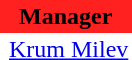<table class="toccolours" border="0" cellpadding="2" cellspacing="0" align="left" style="margin:0.5em;">
<tr>
<th colspan="2" align="center" bgcolor="#FF2020"><span>Manager</span></th>
</tr>
<tr>
<td></td>
<td> <a href='#'>Krum Milev</a></td>
</tr>
</table>
